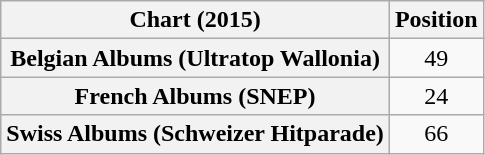<table class="wikitable sortable plainrowheaders" style="text-align:center;">
<tr>
<th scope="col">Chart (2015)</th>
<th scope="col">Position</th>
</tr>
<tr>
<th scope="row">Belgian Albums (Ultratop Wallonia)</th>
<td>49</td>
</tr>
<tr>
<th scope="row">French Albums (SNEP)</th>
<td>24</td>
</tr>
<tr>
<th scope="row">Swiss Albums (Schweizer Hitparade)</th>
<td>66</td>
</tr>
</table>
